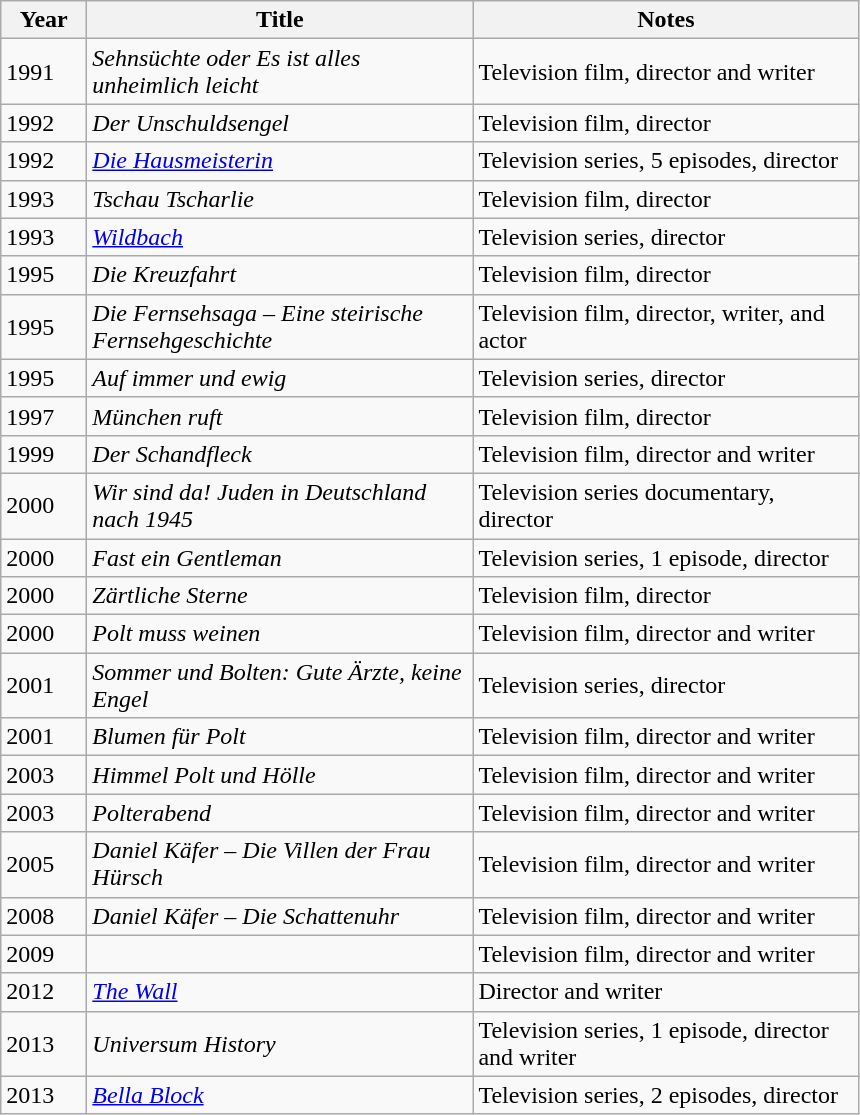<table class="wikitable sortable">
<tr>
<th style="width:50px;">Year</th>
<th style="width:250px;">Title</th>
<th style="width:250px;">Notes</th>
</tr>
<tr>
<td>1991</td>
<td><em>Sehnsüchte oder Es ist alles unheimlich leicht</em></td>
<td>Television film, director and writer</td>
</tr>
<tr>
<td>1992</td>
<td><em>Der Unschuldsengel</em></td>
<td>Television film, director</td>
</tr>
<tr>
<td>1992</td>
<td><em><a href='#'>Die Hausmeisterin</a></em></td>
<td>Television series, 5 episodes, director</td>
</tr>
<tr>
<td>1993</td>
<td><em>Tschau Tscharlie</em></td>
<td>Television film, director</td>
</tr>
<tr>
<td>1993</td>
<td><em><a href='#'>Wildbach</a></em></td>
<td>Television series, director</td>
</tr>
<tr>
<td>1995</td>
<td><em>Die Kreuzfahrt</em></td>
<td>Television film, director</td>
</tr>
<tr>
<td>1995</td>
<td><em>Die Fernsehsaga – Eine steirische Fernsehgeschichte</em></td>
<td>Television film, director, writer, and actor</td>
</tr>
<tr>
<td>1995</td>
<td><em>Auf immer und ewig</em></td>
<td>Television series, director</td>
</tr>
<tr>
<td>1997</td>
<td><em>München ruft</em></td>
<td>Television film, director</td>
</tr>
<tr>
<td>1999</td>
<td><em>Der Schandfleck</em></td>
<td>Television film, director and writer</td>
</tr>
<tr>
<td>2000</td>
<td><em>Wir sind da! Juden in Deutschland nach 1945</em></td>
<td>Television series documentary, director</td>
</tr>
<tr>
<td>2000</td>
<td><em>Fast ein Gentleman</em></td>
<td>Television series, 1 episode, director</td>
</tr>
<tr>
<td>2000</td>
<td><em>Zärtliche Sterne</em></td>
<td>Television film, director</td>
</tr>
<tr>
<td>2000</td>
<td><em>Polt muss weinen</em></td>
<td>Television film, director and writer</td>
</tr>
<tr>
<td>2001</td>
<td><em>Sommer und Bolten: Gute Ärzte, keine Engel</em></td>
<td>Television series, director</td>
</tr>
<tr>
<td>2001</td>
<td><em>Blumen für Polt</em></td>
<td>Television film, director and writer</td>
</tr>
<tr>
<td>2003</td>
<td><em>Himmel Polt und Hölle</em></td>
<td>Television film, director and writer</td>
</tr>
<tr>
<td>2003</td>
<td><em>Polterabend</em></td>
<td>Television film, director and writer</td>
</tr>
<tr>
<td>2005</td>
<td><em>Daniel Käfer – Die Villen der Frau Hürsch</em></td>
<td>Television film, director and writer</td>
</tr>
<tr>
<td>2008</td>
<td><em>Daniel Käfer – Die Schattenuhr</em></td>
<td>Television film, director and writer</td>
</tr>
<tr>
<td>2009</td>
<td><em></em></td>
<td>Television film, director and writer</td>
</tr>
<tr>
<td>2012</td>
<td><em><a href='#'>The Wall</a></em></td>
<td>Director and writer</td>
</tr>
<tr>
<td>2013</td>
<td><em>Universum History</em></td>
<td>Television series, 1 episode, director and writer</td>
</tr>
<tr>
<td>2013</td>
<td><em><a href='#'>Bella Block</a></em></td>
<td>Television series, 2 episodes, director</td>
</tr>
</table>
